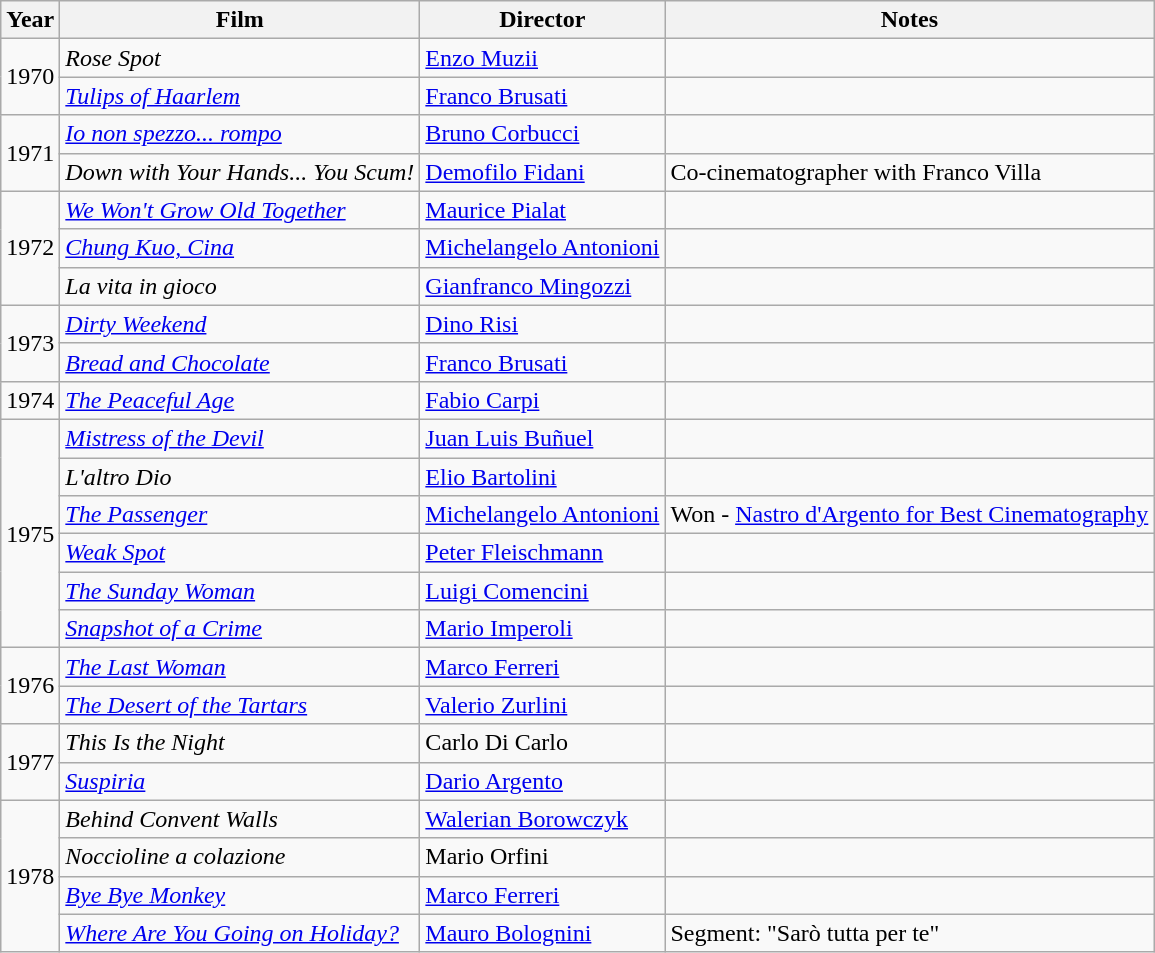<table class="wikitable">
<tr>
<th>Year</th>
<th>Film</th>
<th>Director</th>
<th>Notes</th>
</tr>
<tr>
<td rowspan="2">1970</td>
<td><em>Rose Spot</em></td>
<td><a href='#'>Enzo Muzii</a></td>
<td></td>
</tr>
<tr>
<td><em><a href='#'>Tulips of Haarlem</a></em></td>
<td><a href='#'>Franco Brusati</a></td>
<td></td>
</tr>
<tr>
<td rowspan="2">1971</td>
<td><em><a href='#'>Io non spezzo... rompo</a></em></td>
<td><a href='#'>Bruno Corbucci</a></td>
<td></td>
</tr>
<tr>
<td><em>Down with Your Hands... You Scum!</em></td>
<td><a href='#'>Demofilo Fidani</a></td>
<td>Co-cinematographer with Franco Villa</td>
</tr>
<tr>
<td rowspan="3">1972</td>
<td><em><a href='#'>We Won't Grow Old Together</a></em></td>
<td><a href='#'>Maurice Pialat</a></td>
<td></td>
</tr>
<tr>
<td><em><a href='#'>Chung Kuo, Cina</a></em></td>
<td><a href='#'>Michelangelo Antonioni</a></td>
<td></td>
</tr>
<tr>
<td><em>La vita in gioco</em></td>
<td><a href='#'>Gianfranco Mingozzi</a></td>
<td></td>
</tr>
<tr>
<td rowspan="2">1973</td>
<td><a href='#'><em>Dirty Weekend</em></a></td>
<td><a href='#'>Dino Risi</a></td>
<td></td>
</tr>
<tr>
<td><em><a href='#'>Bread and Chocolate</a></em></td>
<td><a href='#'>Franco Brusati</a></td>
<td></td>
</tr>
<tr>
<td>1974</td>
<td><em><a href='#'>The Peaceful Age</a></em></td>
<td><a href='#'>Fabio Carpi</a></td>
<td></td>
</tr>
<tr>
<td rowspan="6">1975</td>
<td><em><a href='#'>Mistress of the Devil</a></em></td>
<td><a href='#'>Juan Luis Buñuel</a></td>
<td></td>
</tr>
<tr>
<td><em>L'altro Dio</em></td>
<td><a href='#'>Elio Bartolini</a></td>
<td></td>
</tr>
<tr>
<td><a href='#'><em>The Passenger</em></a><em><a href='#'></a></em></td>
<td><a href='#'>Michelangelo Antonioni</a></td>
<td>Won - <a href='#'>Nastro d'Argento for Best Cinematography</a></td>
</tr>
<tr>
<td><em><a href='#'>Weak Spot</a></em></td>
<td><a href='#'>Peter Fleischmann</a></td>
<td></td>
</tr>
<tr>
<td><a href='#'><em>The Sunday Woman</em></a></td>
<td><a href='#'>Luigi Comencini</a></td>
<td></td>
</tr>
<tr>
<td><em><a href='#'>Snapshot of a Crime</a></em></td>
<td><a href='#'>Mario Imperoli</a></td>
<td></td>
</tr>
<tr>
<td rowspan="2">1976</td>
<td><em><a href='#'>The Last Woman</a></em></td>
<td><a href='#'>Marco Ferreri</a></td>
<td></td>
</tr>
<tr>
<td><em><a href='#'>The Desert of the Tartars</a></em></td>
<td><a href='#'>Valerio Zurlini</a></td>
<td></td>
</tr>
<tr>
<td rowspan="2">1977</td>
<td><em>This Is the Night</em></td>
<td>Carlo Di Carlo</td>
<td></td>
</tr>
<tr>
<td><em><a href='#'>Suspiria</a></em></td>
<td><a href='#'>Dario Argento</a></td>
<td></td>
</tr>
<tr>
<td rowspan="4" style="text-align:center;">1978</td>
<td><em>Behind Convent Walls</em></td>
<td><a href='#'>Walerian Borowczyk</a></td>
<td></td>
</tr>
<tr>
<td><em>Noccioline a colazione</em></td>
<td>Mario Orfini</td>
<td></td>
</tr>
<tr>
<td><em><a href='#'>Bye Bye Monkey</a></em></td>
<td><a href='#'>Marco Ferreri</a></td>
<td></td>
</tr>
<tr>
<td><em><a href='#'>Where Are You Going on Holiday?</a></em></td>
<td><a href='#'>Mauro Bolognini</a></td>
<td>Segment: "Sarò tutta per te"</td>
</tr>
</table>
